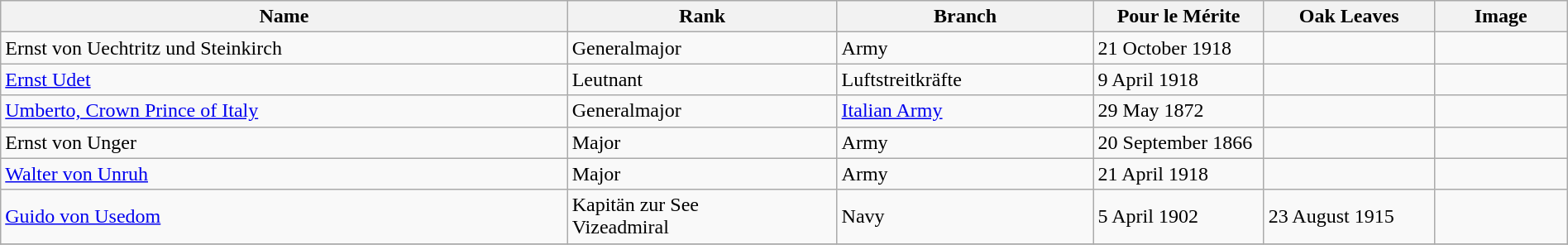<table class="wikitable" style="width:100%;">
<tr>
<th>Name</th>
<th>Rank</th>
<th>Branch</th>
<th width="130">Pour le Mérite</th>
<th width="130">Oak Leaves</th>
<th width="100">Image</th>
</tr>
<tr>
<td>Ernst von Uechtritz und Steinkirch</td>
<td>Generalmajor</td>
<td>Army</td>
<td>21 October 1918</td>
<td></td>
<td></td>
</tr>
<tr>
<td><a href='#'>Ernst Udet</a></td>
<td>Leutnant</td>
<td>Luftstreitkräfte</td>
<td>9 April 1918</td>
<td></td>
<td></td>
</tr>
<tr>
<td><a href='#'>Umberto, Crown Prince of Italy</a></td>
<td>Generalmajor</td>
<td><a href='#'>Italian Army</a></td>
<td>29 May 1872</td>
<td></td>
<td></td>
</tr>
<tr>
<td>Ernst von Unger</td>
<td>Major</td>
<td>Army</td>
<td>20 September 1866</td>
<td></td>
<td></td>
</tr>
<tr>
<td><a href='#'>Walter von Unruh</a></td>
<td>Major</td>
<td>Army</td>
<td>21 April 1918</td>
<td></td>
<td></td>
</tr>
<tr>
<td><a href='#'>Guido von Usedom</a></td>
<td>Kapitän zur See<br>Vizeadmiral</td>
<td>Navy</td>
<td>5 April 1902</td>
<td>23 August 1915</td>
<td></td>
</tr>
<tr>
</tr>
</table>
